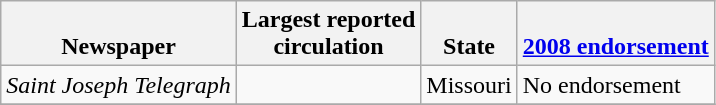<table class="wikitable sortable">
<tr valign=bottom>
<th>Newspaper</th>
<th>Largest reported<br>circulation</th>
<th>State</th>
<th><a href='#'>2008 endorsement</a></th>
</tr>
<tr>
<td><em>Saint Joseph Telegraph</em></td>
<td></td>
<td>Missouri</td>
<td>No endorsement</td>
</tr>
<tr>
</tr>
</table>
